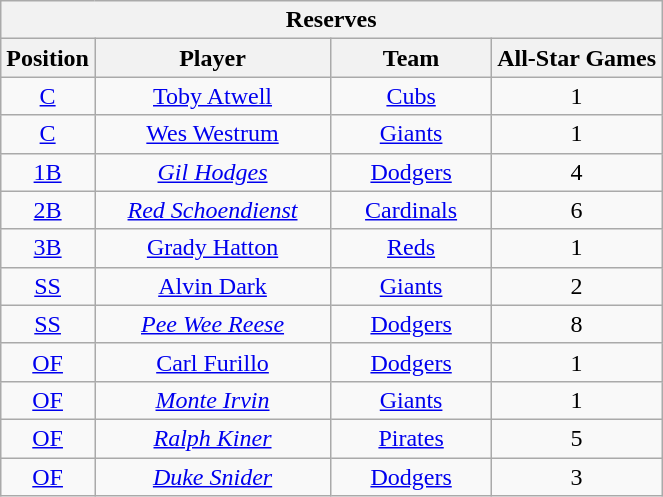<table class="wikitable" style="font-size: 100%; text-align:right;">
<tr>
<th colspan="4">Reserves</th>
</tr>
<tr>
<th>Position</th>
<th width="150">Player</th>
<th width="100">Team</th>
<th>All-Star Games</th>
</tr>
<tr>
<td align="center"><a href='#'>C</a></td>
<td align="center"><a href='#'>Toby Atwell</a></td>
<td align="center"><a href='#'>Cubs</a></td>
<td align="center">1</td>
</tr>
<tr>
<td align="center"><a href='#'>C</a></td>
<td align="center"><a href='#'>Wes Westrum</a></td>
<td align="center"><a href='#'>Giants</a></td>
<td align="center">1</td>
</tr>
<tr>
<td align="center"><a href='#'>1B</a></td>
<td align="center"><em><a href='#'>Gil Hodges</a></em></td>
<td align="center"><a href='#'>Dodgers</a></td>
<td align="center">4</td>
</tr>
<tr>
<td align="center"><a href='#'>2B</a></td>
<td align="center"><em><a href='#'>Red Schoendienst</a></em></td>
<td align="center"><a href='#'>Cardinals</a></td>
<td align="center">6</td>
</tr>
<tr>
<td align="center"><a href='#'>3B</a></td>
<td align="center"><a href='#'>Grady Hatton</a></td>
<td align="center"><a href='#'>Reds</a></td>
<td align="center">1</td>
</tr>
<tr>
<td align="center"><a href='#'>SS</a></td>
<td align="center"><a href='#'>Alvin Dark</a></td>
<td align="center"><a href='#'>Giants</a></td>
<td align="center">2</td>
</tr>
<tr>
<td align="center"><a href='#'>SS</a></td>
<td align="center"><em><a href='#'>Pee Wee Reese</a></em></td>
<td align="center"><a href='#'>Dodgers</a></td>
<td align="center">8</td>
</tr>
<tr>
<td align="center"><a href='#'>OF</a></td>
<td align="center"><a href='#'>Carl Furillo</a></td>
<td align="center"><a href='#'>Dodgers</a></td>
<td align="center">1</td>
</tr>
<tr>
<td align="center"><a href='#'>OF</a></td>
<td align="center"><em><a href='#'>Monte Irvin</a></em></td>
<td align="center"><a href='#'>Giants</a></td>
<td align="center">1</td>
</tr>
<tr>
<td align="center"><a href='#'>OF</a></td>
<td align="center"><em><a href='#'>Ralph Kiner</a></em></td>
<td align="center"><a href='#'>Pirates</a></td>
<td align="center">5</td>
</tr>
<tr>
<td align="center"><a href='#'>OF</a></td>
<td align="center"><em><a href='#'>Duke Snider</a></em></td>
<td align="center"><a href='#'>Dodgers</a></td>
<td align="center">3</td>
</tr>
</table>
